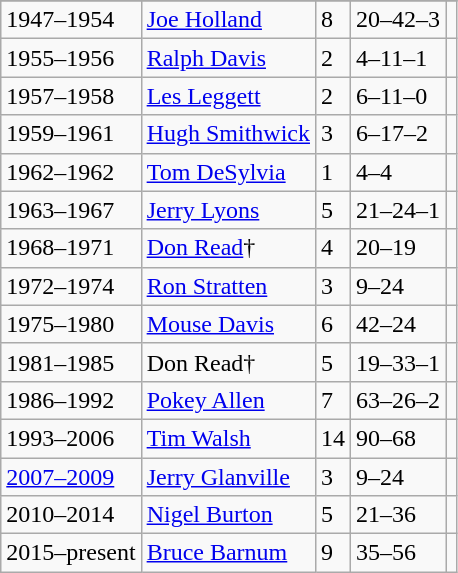<table class="wikitable">
<tr>
</tr>
<tr>
<td>1947–1954</td>
<td><a href='#'>Joe Holland</a></td>
<td>8</td>
<td>20–42–3</td>
<td></td>
</tr>
<tr>
<td>1955–1956</td>
<td><a href='#'>Ralph Davis</a></td>
<td>2</td>
<td>4–11–1</td>
<td></td>
</tr>
<tr>
<td>1957–1958</td>
<td><a href='#'>Les Leggett</a></td>
<td>2</td>
<td>6–11–0</td>
<td></td>
</tr>
<tr>
<td>1959–1961</td>
<td><a href='#'>Hugh Smithwick</a></td>
<td>3</td>
<td>6–17–2</td>
<td></td>
</tr>
<tr>
<td>1962–1962</td>
<td><a href='#'>Tom DeSylvia</a></td>
<td>1</td>
<td>4–4</td>
<td></td>
</tr>
<tr>
<td>1963–1967</td>
<td><a href='#'>Jerry Lyons</a></td>
<td>5</td>
<td>21–24–1</td>
<td></td>
</tr>
<tr>
<td>1968–1971</td>
<td><a href='#'>Don Read</a>†</td>
<td>4</td>
<td>20–19</td>
<td></td>
</tr>
<tr>
<td>1972–1974</td>
<td><a href='#'>Ron Stratten</a></td>
<td>3</td>
<td>9–24</td>
<td></td>
</tr>
<tr ">
<td>1975–1980</td>
<td><a href='#'>Mouse Davis</a></td>
<td>6</td>
<td>42–24</td>
<td></td>
</tr>
<tr>
<td>1981–1985</td>
<td>Don Read†</td>
<td>5</td>
<td>19–33–1</td>
<td></td>
</tr>
<tr>
<td>1986–1992</td>
<td><a href='#'>Pokey Allen</a></td>
<td>7</td>
<td>63–26–2</td>
<td></td>
</tr>
<tr>
<td>1993–2006</td>
<td><a href='#'>Tim Walsh</a></td>
<td>14</td>
<td>90–68</td>
<td></td>
</tr>
<tr>
<td><a href='#'>2007–2009</a></td>
<td><a href='#'>Jerry Glanville</a></td>
<td>3</td>
<td>9–24</td>
<td></td>
</tr>
<tr>
<td>2010–2014</td>
<td><a href='#'>Nigel Burton</a></td>
<td>5</td>
<td>21–36</td>
<td></td>
</tr>
<tr>
<td>2015–present</td>
<td><a href='#'>Bruce Barnum</a></td>
<td>9</td>
<td>35–56</td>
<td></td>
</tr>
</table>
